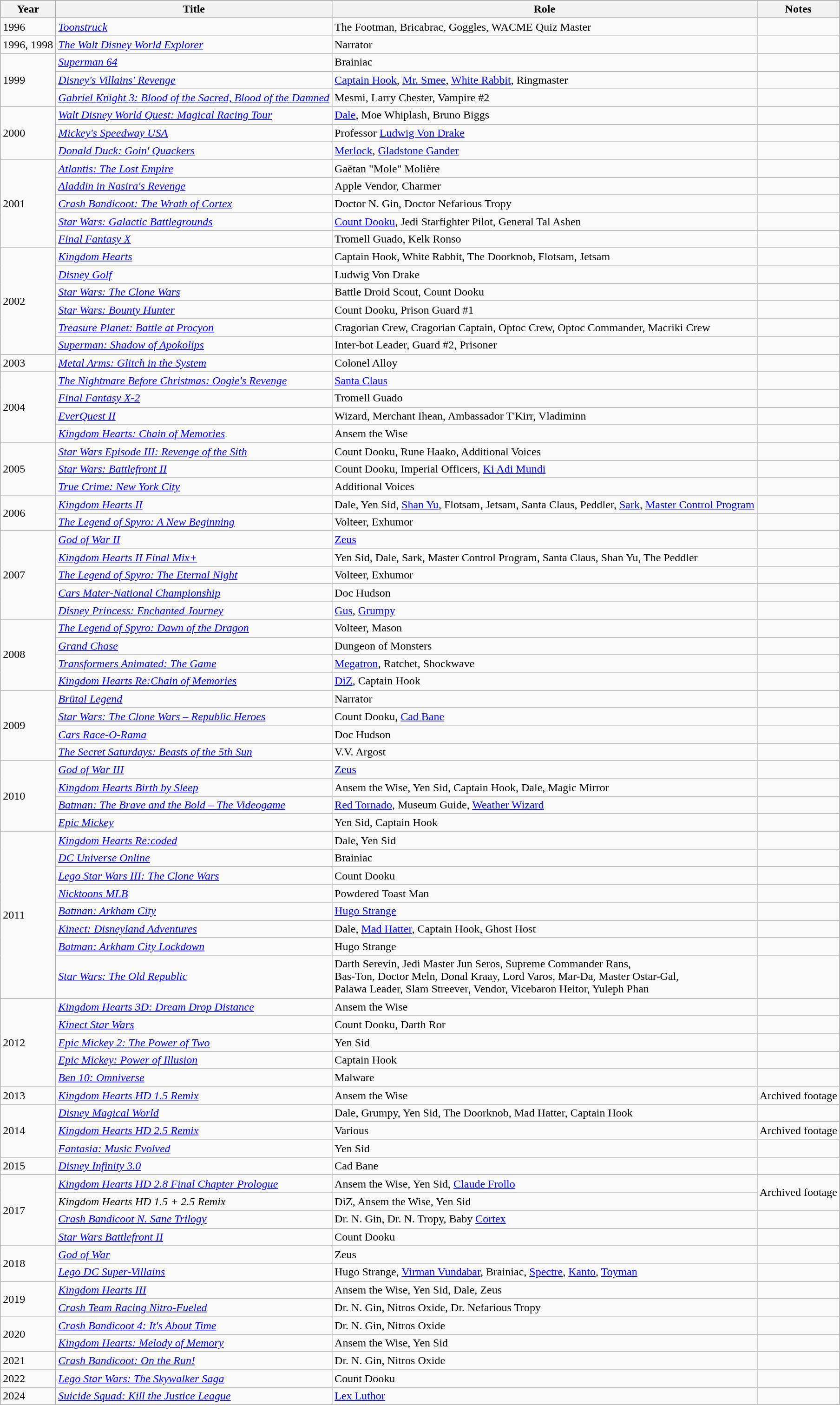<table class="wikitable sortable">
<tr style="background:#b0c4de; text-align:center;">
<th>Year</th>
<th>Title</th>
<th>Role</th>
<th class= "unsortable">Notes</th>
</tr>
<tr>
<td>1996</td>
<td><em><a href='#'>Toonstruck</a></em></td>
<td>The Footman, Bricabrac, Goggles, WACME Quiz Master</td>
<td></td>
</tr>
<tr>
<td>1996, 1998</td>
<td><em><a href='#'>The Walt Disney World Explorer</a></em></td>
<td>Narrator</td>
<td></td>
</tr>
<tr>
<td rowspan="3">1999</td>
<td><em><a href='#'>Superman 64</a></em></td>
<td>Brainiac</td>
<td></td>
</tr>
<tr>
<td><em><a href='#'>Disney's Villains' Revenge</a></em></td>
<td><a href='#'>Captain Hook</a>, <a href='#'>Mr. Smee</a>, <a href='#'>White Rabbit</a>, Ringmaster</td>
<td></td>
</tr>
<tr>
<td><em><a href='#'>Gabriel Knight 3: Blood of the Sacred, Blood of the Damned</a></em></td>
<td>Mesmi, Larry Chester, Vampire #2</td>
<td></td>
</tr>
<tr>
<td rowspan="3">2000</td>
<td><em><a href='#'>Walt Disney World Quest: Magical Racing Tour</a></em></td>
<td><a href='#'>Dale</a>, Moe Whiplash, Bruno Biggs</td>
<td></td>
</tr>
<tr>
<td><em><a href='#'>Mickey's Speedway USA</a></em></td>
<td>Professor <a href='#'>Ludwig Von Drake</a></td>
<td></td>
</tr>
<tr>
<td><em><a href='#'>Donald Duck: Goin' Quackers</a></em></td>
<td><a href='#'>Merlock</a>, <a href='#'>Gladstone Gander</a></td>
<td></td>
</tr>
<tr>
<td rowspan="5">2001</td>
<td><em><a href='#'>Atlantis: The Lost Empire</a></em></td>
<td>Gaëtan "Mole" Molière</td>
<td></td>
</tr>
<tr>
<td><em><a href='#'>Aladdin in Nasira's Revenge</a></em></td>
<td>Apple Vendor, Charmer</td>
<td></td>
</tr>
<tr>
<td><em><a href='#'>Crash Bandicoot: The Wrath of Cortex</a></em></td>
<td>Doctor N. Gin, Doctor Nefarious Tropy</td>
<td></td>
</tr>
<tr>
<td><em><a href='#'>Star Wars: Galactic Battlegrounds</a></em></td>
<td><a href='#'>Count Dooku</a>, Jedi Starfighter Pilot, General Tal Ashen</td>
<td></td>
</tr>
<tr>
<td><em><a href='#'>Final Fantasy X</a></em></td>
<td>Tromell Guado, Kelk Ronso</td>
<td></td>
</tr>
<tr>
<td rowspan="6">2002</td>
<td><em><a href='#'>Kingdom Hearts</a></em></td>
<td>Captain Hook, White Rabbit, The Doorknob, Flotsam, Jetsam</td>
<td></td>
</tr>
<tr>
<td><em><a href='#'>Disney Golf</a></em></td>
<td>Ludwig Von Drake</td>
<td></td>
</tr>
<tr>
<td><em><a href='#'>Star Wars: The Clone Wars</a></em></td>
<td>Battle Droid Scout, Count Dooku</td>
<td></td>
</tr>
<tr>
<td><em><a href='#'>Star Wars: Bounty Hunter</a></em></td>
<td>Count Dooku, Prison Guard #1</td>
<td></td>
</tr>
<tr>
<td><em><a href='#'>Treasure Planet: Battle at Procyon</a></em></td>
<td>Cragorian Crew, Cragorian Captain, Optoc Crew, Optoc Commander, Macriki Crew</td>
<td></td>
</tr>
<tr>
<td><em><a href='#'>Superman: Shadow of Apokolips</a></em></td>
<td>Inter-bot Leader, Guard #2, Prisoner</td>
<td></td>
</tr>
<tr>
<td>2003</td>
<td><em><a href='#'>Metal Arms: Glitch in the System</a></em></td>
<td>Colonel Alloy</td>
<td></td>
</tr>
<tr>
<td rowspan="4">2004</td>
<td><em><a href='#'>The Nightmare Before Christmas: Oogie's Revenge</a></em></td>
<td><a href='#'>Santa Claus</a></td>
<td></td>
</tr>
<tr>
<td><em><a href='#'>Final Fantasy X-2</a></em></td>
<td>Tromell Guado</td>
<td></td>
</tr>
<tr>
<td><em><a href='#'>EverQuest II</a></em></td>
<td>Wizard, Merchant Ihean, Ambassador T'Kirr, Vladiminn</td>
<td></td>
</tr>
<tr>
<td><em><a href='#'>Kingdom Hearts: Chain of Memories</a></em></td>
<td>Ansem the Wise</td>
<td></td>
</tr>
<tr>
<td rowspan="3">2005</td>
<td><em><a href='#'>Star Wars Episode III: Revenge of the Sith</a></em></td>
<td>Count Dooku, Rune Haako, Additional Voices</td>
<td></td>
</tr>
<tr>
<td><em><a href='#'>Star Wars: Battlefront II</a></em></td>
<td>Count Dooku, Imperial Officers, <a href='#'>Ki Adi Mundi</a></td>
<td></td>
</tr>
<tr>
<td><em><a href='#'>True Crime: New York City</a></em></td>
<td>Additional Voices</td>
<td></td>
</tr>
<tr>
<td rowspan="2">2006</td>
<td><em><a href='#'>Kingdom Hearts II</a></em></td>
<td>Dale, Yen Sid, <a href='#'>Shan Yu</a>, Flotsam, Jetsam, Santa Claus, Peddler, <a href='#'>Sark</a>, <a href='#'>Master Control Program</a></td>
<td></td>
</tr>
<tr>
<td><em><a href='#'>The Legend of Spyro: A New Beginning</a></em></td>
<td>Volteer, Exhumor</td>
<td></td>
</tr>
<tr>
<td rowspan="5">2007</td>
<td><em><a href='#'>God of War II</a></em></td>
<td><a href='#'>Zeus</a></td>
<td></td>
</tr>
<tr>
<td><em><a href='#'>Kingdom Hearts II Final Mix+</a></em></td>
<td>Yen Sid, Dale, Sark, Master Control Program, Santa Claus, Shan Yu, The Peddler</td>
<td></td>
</tr>
<tr>
<td><em><a href='#'>The Legend of Spyro: The Eternal Night</a></em></td>
<td>Volteer, Exhumor</td>
<td></td>
</tr>
<tr>
<td><em><a href='#'>Cars Mater-National Championship</a></em></td>
<td>Doc Hudson</td>
<td></td>
</tr>
<tr>
<td><em><a href='#'>Disney Princess: Enchanted Journey</a></em></td>
<td><a href='#'>Gus</a>, <a href='#'>Grumpy</a></td>
<td></td>
</tr>
<tr>
<td rowspan="4">2008</td>
<td><em><a href='#'>The Legend of Spyro: Dawn of the Dragon</a></em></td>
<td>Volteer, Mason</td>
<td></td>
</tr>
<tr>
<td><em><a href='#'>Grand Chase</a></em></td>
<td>Dungeon of Monsters</td>
<td></td>
</tr>
<tr>
<td><em><a href='#'>Transformers Animated: The Game</a></em></td>
<td><a href='#'>Megatron</a>, Ratchet, Shockwave</td>
<td></td>
</tr>
<tr>
<td><em><a href='#'>Kingdom Hearts Re:Chain of Memories</a></em></td>
<td><a href='#'>DiZ</a>, Captain Hook</td>
<td></td>
</tr>
<tr>
<td rowspan="4">2009</td>
<td><em><a href='#'>Brütal Legend</a></em></td>
<td>Narrator</td>
<td></td>
</tr>
<tr>
<td><em><a href='#'>Star Wars: The Clone Wars – Republic Heroes</a></em></td>
<td>Count Dooku, <a href='#'>Cad Bane</a></td>
<td></td>
</tr>
<tr>
<td><em><a href='#'>Cars Race-O-Rama</a></em></td>
<td>Doc Hudson</td>
<td></td>
</tr>
<tr>
<td><em><a href='#'>The Secret Saturdays: Beasts of the 5th Sun</a></em></td>
<td>V.V. Argost</td>
<td></td>
</tr>
<tr>
<td rowspan="4">2010</td>
<td><em><a href='#'>God of War III</a></em></td>
<td><a href='#'>Zeus</a></td>
<td></td>
</tr>
<tr>
<td><em><a href='#'>Kingdom Hearts Birth by Sleep</a></em></td>
<td>Ansem the Wise, Yen Sid, Captain Hook, Dale, Magic Mirror</td>
<td></td>
</tr>
<tr>
<td><em><a href='#'>Batman: The Brave and the Bold – The Videogame</a></em></td>
<td><a href='#'>Red Tornado</a>, Museum Guide, <a href='#'>Weather Wizard</a></td>
<td></td>
</tr>
<tr>
<td><em><a href='#'>Epic Mickey</a></em></td>
<td>Yen Sid, Captain Hook</td>
<td></td>
</tr>
<tr>
<td rowspan="8">2011</td>
<td><em><a href='#'>Kingdom Hearts Re:coded</a></em></td>
<td>Dale, Yen Sid</td>
<td></td>
</tr>
<tr>
<td><em><a href='#'>DC Universe Online</a></em></td>
<td>Brainiac</td>
<td></td>
</tr>
<tr>
<td><em><a href='#'>Lego Star Wars III: The Clone Wars</a></em></td>
<td>Count Dooku</td>
<td></td>
</tr>
<tr>
<td><em><a href='#'>Nicktoons MLB</a></em></td>
<td>Powdered Toast Man</td>
<td></td>
</tr>
<tr>
<td><em><a href='#'>Batman: Arkham City</a></em></td>
<td><a href='#'>Hugo Strange</a></td>
<td></td>
</tr>
<tr>
<td><em><a href='#'>Kinect: Disneyland Adventures</a></em></td>
<td>Dale, <a href='#'>Mad Hatter</a>, Captain Hook, Ghost Host</td>
<td></td>
</tr>
<tr>
<td><em><a href='#'>Batman: Arkham City Lockdown</a></em></td>
<td>Hugo Strange</td>
<td></td>
</tr>
<tr>
<td><em><a href='#'>Star Wars: The Old Republic</a></em></td>
<td>Darth Serevin, Jedi Master Jun Seros, Supreme Commander Rans,<br>Bas-Ton, Doctor Meln, Donal Kraay, Lord Varos, Mar-Da, Master Ostar-Gal,<br>Palawa Leader, Slam Streever, Vendor, Vicebaron Heitor, Yuleph Phan</td>
<td></td>
</tr>
<tr>
<td rowspan="5">2012</td>
<td><em><a href='#'>Kingdom Hearts 3D: Dream Drop Distance</a></em></td>
<td>Ansem the Wise</td>
<td></td>
</tr>
<tr>
<td><em><a href='#'>Kinect Star Wars</a></em></td>
<td>Count Dooku, Darth Ror</td>
<td></td>
</tr>
<tr>
<td><em><a href='#'>Epic Mickey 2: The Power of Two</a></em></td>
<td>Yen Sid</td>
<td></td>
</tr>
<tr>
<td><em><a href='#'>Epic Mickey: Power of Illusion</a></em></td>
<td>Captain Hook</td>
<td></td>
</tr>
<tr>
<td><em><a href='#'>Ben 10: Omniverse</a></em></td>
<td>Malware</td>
<td></td>
</tr>
<tr>
<td>2013</td>
<td><em><a href='#'>Kingdom Hearts HD 1.5 Remix</a></em></td>
<td>Ansem the Wise</td>
<td>Archived footage</td>
</tr>
<tr>
<td rowspan="3">2014</td>
<td><em><a href='#'>Disney Magical World</a></em></td>
<td>Dale, Grumpy, Yen Sid, The Doorknob, Mad Hatter, Captain Hook</td>
<td></td>
</tr>
<tr>
<td><em><a href='#'>Kingdom Hearts HD 2.5 Remix</a></em></td>
<td>Various</td>
<td>Archived footage</td>
</tr>
<tr>
<td><em><a href='#'>Fantasia: Music Evolved</a></em></td>
<td>Yen Sid</td>
<td></td>
</tr>
<tr>
<td>2015</td>
<td><em><a href='#'>Disney Infinity 3.0</a></em></td>
<td>Cad Bane</td>
<td></td>
</tr>
<tr>
<td rowspan="4">2017</td>
<td><em><a href='#'>Kingdom Hearts HD 2.8 Final Chapter Prologue</a></em></td>
<td>Ansem the Wise, Yen Sid, <a href='#'>Claude Frollo</a></td>
<td rowspan="2">Archived footage</td>
</tr>
<tr>
<td><em>Kingdom Hearts HD 1.5 + 2.5 Remix</em></td>
<td>DiZ, Ansem the Wise, Yen Sid</td>
</tr>
<tr>
<td><em><a href='#'>Crash Bandicoot N. Sane Trilogy</a></em></td>
<td>Dr. N. Gin, Dr. N. Tropy, Baby <a href='#'>Cortex</a></td>
<td></td>
</tr>
<tr>
<td><em><a href='#'>Star Wars Battlefront II</a></em></td>
<td>Count Dooku</td>
<td></td>
</tr>
<tr>
<td rowspan="2">2018</td>
<td><em><a href='#'>God of War</a></em></td>
<td>Zeus</td>
<td></td>
</tr>
<tr>
<td><em><a href='#'>Lego DC Super-Villains</a></em></td>
<td>Hugo Strange, <a href='#'>Virman Vundabar</a>, Brainiac, <a href='#'>Spectre</a>, <a href='#'>Kanto</a>, <a href='#'>Toyman</a></td>
<td></td>
</tr>
<tr>
<td rowspan="2">2019</td>
<td><em><a href='#'>Kingdom Hearts III</a></em></td>
<td>Ansem the Wise, Yen Sid, Dale, Zeus</td>
<td></td>
</tr>
<tr>
<td><em><a href='#'>Crash Team Racing Nitro-Fueled</a></em></td>
<td>Dr. N. Gin, Nitros Oxide, Dr. Nefarious Tropy</td>
<td></td>
</tr>
<tr>
<td rowspan="2">2020</td>
<td><em><a href='#'>Crash Bandicoot 4: It's About Time</a></em></td>
<td>Dr. N. Gin, Nitros Oxide</td>
<td></td>
</tr>
<tr>
<td><em><a href='#'>Kingdom Hearts: Melody of Memory</a></em></td>
<td>Ansem the Wise, Yen Sid</td>
<td></td>
</tr>
<tr>
<td rowspan="1">2021</td>
<td><em><a href='#'>Crash Bandicoot: On the Run!</a></em></td>
<td>Dr. N. Gin, Nitros Oxide</td>
<td></td>
</tr>
<tr>
<td rowspan="1">2022</td>
<td><em><a href='#'>Lego Star Wars: The Skywalker Saga</a></em></td>
<td>Count Dooku</td>
<td></td>
</tr>
<tr>
<td>2024</td>
<td><em><a href='#'>Suicide Squad: Kill the Justice League</a></em></td>
<td><a href='#'>Lex Luthor</a></td>
<td></td>
</tr>
</table>
